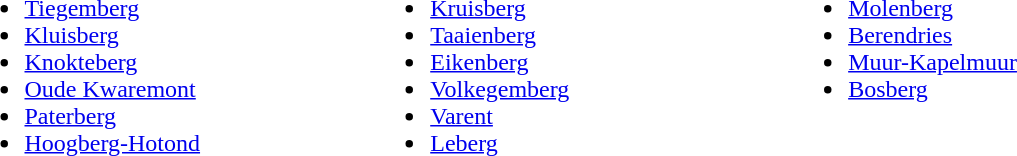<table width=65%>
<tr>
<td valign=top align=left width=33%><br><ul><li><a href='#'>Tiegemberg</a></li><li><a href='#'>Kluisberg</a></li><li><a href='#'>Knokteberg</a></li><li><a href='#'>Oude Kwaremont</a></li><li><a href='#'>Paterberg</a></li><li><a href='#'>Hoogberg-Hotond</a></li></ul></td>
<td valign=top align=left width=34%><br><ul><li><a href='#'>Kruisberg</a></li><li><a href='#'>Taaienberg</a></li><li><a href='#'>Eikenberg</a></li><li><a href='#'>Volkegemberg</a></li><li><a href='#'>Varent</a></li><li><a href='#'>Leberg</a></li></ul></td>
<td valign=top align=left width=33%><br><ul><li><a href='#'>Molenberg</a></li><li><a href='#'>Berendries</a></li><li><a href='#'>Muur-Kapelmuur</a></li><li><a href='#'>Bosberg</a></li></ul></td>
</tr>
</table>
